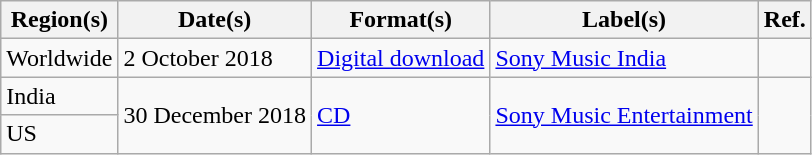<table class="wikitable">
<tr>
<th>Region(s)</th>
<th>Date(s)</th>
<th>Format(s)</th>
<th>Label(s)</th>
<th>Ref.</th>
</tr>
<tr>
<td>Worldwide</td>
<td>2 October 2018</td>
<td><a href='#'>Digital download</a></td>
<td><a href='#'>Sony Music India</a></td>
<td></td>
</tr>
<tr>
<td>India</td>
<td rowspan="2">30 December 2018</td>
<td rowspan="2"><a href='#'>CD</a></td>
<td rowspan="2"><a href='#'>Sony Music Entertainment</a></td>
<td rowspan="2"></td>
</tr>
<tr>
<td>US</td>
</tr>
</table>
